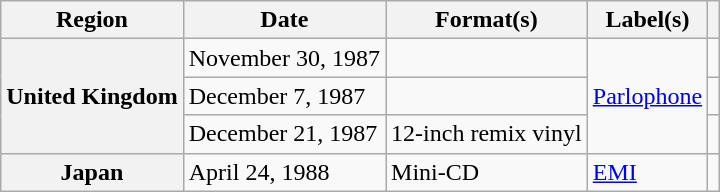<table class="wikitable plainrowheaders">
<tr>
<th scope="col">Region</th>
<th scope="col">Date</th>
<th scope="col">Format(s)</th>
<th scope="col">Label(s)</th>
<th scope="col"></th>
</tr>
<tr>
<th scope="row" rowspan="3">United Kingdom</th>
<td>November 30, 1987</td>
<td></td>
<td rowspan="3"><a href='#'>Parlophone</a></td>
<td align="center"></td>
</tr>
<tr>
<td>December 7, 1987</td>
<td></td>
<td align="center"></td>
</tr>
<tr>
<td>December 21, 1987</td>
<td>12-inch remix vinyl</td>
<td align="center"></td>
</tr>
<tr>
<th scope="row">Japan</th>
<td>April 24, 1988</td>
<td>Mini-CD</td>
<td><a href='#'>EMI</a></td>
<td align="center"></td>
</tr>
</table>
